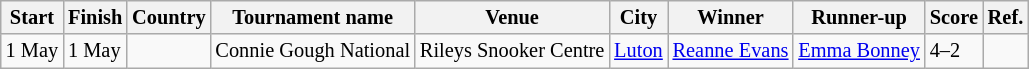<table class="wikitable sortable" style="font-size: 85%">
<tr>
<th>Start</th>
<th>Finish</th>
<th>Country</th>
<th>Tournament name</th>
<th>Venue</th>
<th>City</th>
<th>Winner</th>
<th>Runner-up</th>
<th>Score</th>
<th>Ref.</th>
</tr>
<tr>
<td>1 May</td>
<td>1 May</td>
<td></td>
<td>Connie Gough National</td>
<td>Rileys Snooker Centre</td>
<td><a href='#'>Luton</a></td>
<td> <a href='#'>Reanne Evans</a></td>
<td> <a href='#'>Emma Bonney</a></td>
<td>4–2</td>
<td></td>
</tr>
</table>
